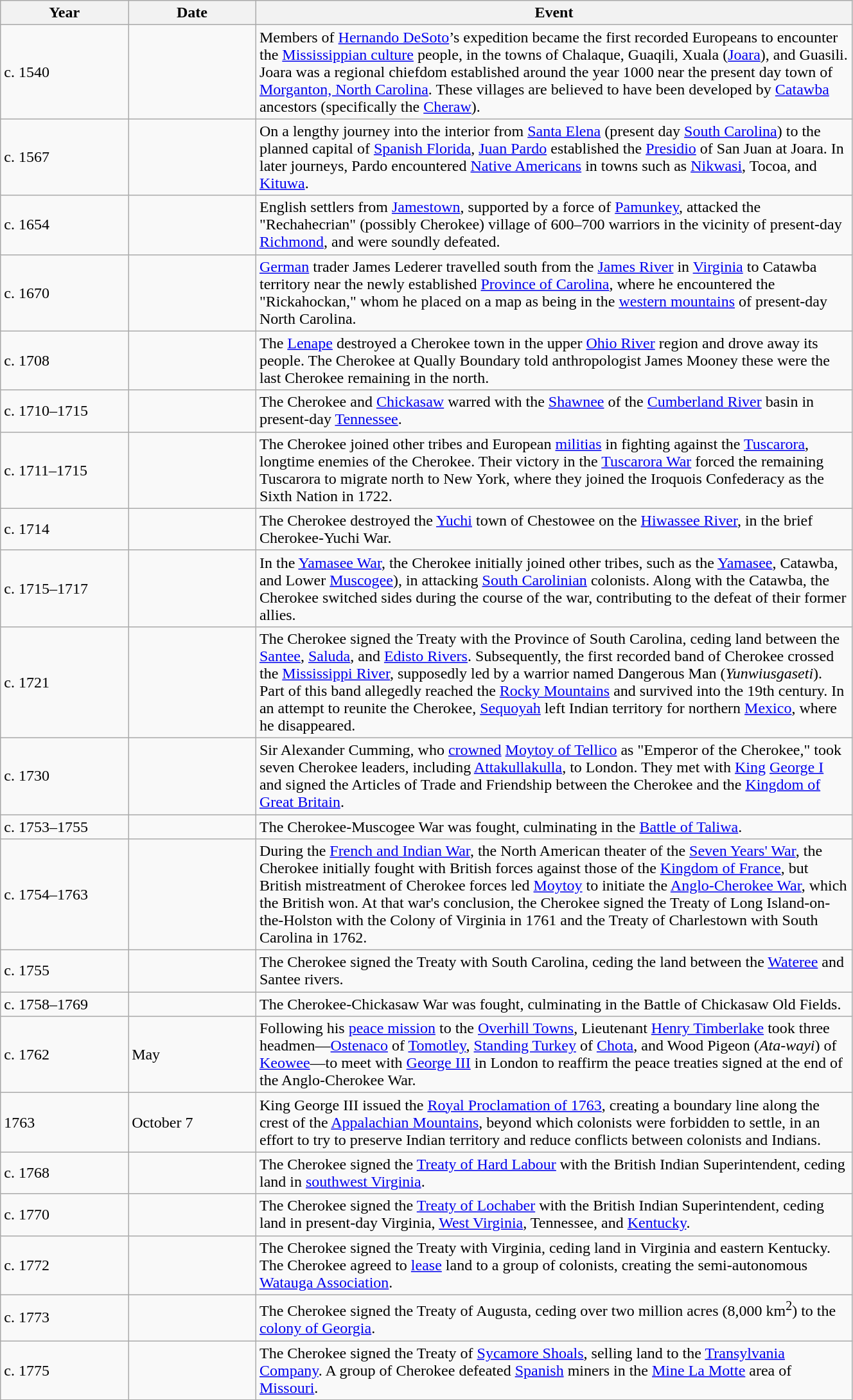<table class="wikitable" width="70%">
<tr>
<th style="width:15%">Year</th>
<th style="width:15%">Date</th>
<th>Event</th>
</tr>
<tr>
<td>c. 1540</td>
<td></td>
<td>Members of <a href='#'>Hernando DeSoto</a>’s expedition became the first recorded Europeans to encounter the <a href='#'>Mississippian culture</a> people, in the towns of Chalaque, Guaqili, Xuala (<a href='#'>Joara</a>), and Guasili. Joara was a regional chiefdom established around the year 1000 near the present day town of <a href='#'>Morganton, North Carolina</a>. These villages are believed to have been developed by <a href='#'>Catawba</a> ancestors (specifically the <a href='#'>Cheraw</a>).</td>
</tr>
<tr>
<td>c. 1567</td>
<td></td>
<td>On a lengthy journey into the interior from <a href='#'>Santa Elena</a> (present day <a href='#'>South Carolina</a>) to the planned capital of <a href='#'>Spanish Florida</a>, <a href='#'>Juan Pardo</a> established the <a href='#'>Presidio</a> of San Juan at Joara. In later journeys, Pardo encountered <a href='#'>Native Americans</a> in towns such as <a href='#'>Nikwasi</a>, Tocoa, and <a href='#'>Kituwa</a>.</td>
</tr>
<tr>
<td>c. 1654</td>
<td></td>
<td>English settlers from <a href='#'>Jamestown</a>, supported by a force of <a href='#'>Pamunkey</a>, attacked the "Rechahecrian" (possibly Cherokee) village of 600–700 warriors in the vicinity of present-day <a href='#'>Richmond</a>, and were soundly defeated.</td>
</tr>
<tr>
<td>c. 1670</td>
<td></td>
<td><a href='#'>German</a> trader James Lederer travelled south from the <a href='#'>James River</a> in <a href='#'>Virginia</a> to Catawba territory near the newly established <a href='#'>Province of Carolina</a>, where he encountered the "Rickahockan," whom he placed on a map as being in the <a href='#'>western mountains</a> of present-day North Carolina.</td>
</tr>
<tr>
<td>c. 1708</td>
<td></td>
<td>The <a href='#'>Lenape</a> destroyed a Cherokee town in the upper <a href='#'>Ohio River</a> region and drove away its people. The Cherokee at Qually Boundary told anthropologist James Mooney these were the last Cherokee remaining in the north.</td>
</tr>
<tr>
<td>c. 1710–1715</td>
<td></td>
<td>The Cherokee and <a href='#'>Chickasaw</a> warred with the <a href='#'>Shawnee</a> of the <a href='#'>Cumberland River</a> basin in present-day <a href='#'>Tennessee</a>.</td>
</tr>
<tr>
<td>c. 1711–1715</td>
<td></td>
<td>The Cherokee joined other tribes and European <a href='#'>militias</a> in fighting against the <a href='#'>Tuscarora</a>, longtime enemies of the Cherokee. Their victory in the <a href='#'>Tuscarora War</a> forced the remaining Tuscarora to migrate north to New York, where they joined the Iroquois Confederacy as the Sixth Nation in 1722.</td>
</tr>
<tr>
<td>c. 1714</td>
<td></td>
<td>The Cherokee destroyed the <a href='#'>Yuchi</a> town of Chestowee on the <a href='#'>Hiwassee River</a>, in the brief Cherokee-Yuchi War.</td>
</tr>
<tr>
<td>c. 1715–1717</td>
<td></td>
<td>In the <a href='#'>Yamasee War</a>, the Cherokee initially joined other tribes, such as the <a href='#'>Yamasee</a>, Catawba, and Lower <a href='#'>Muscogee</a>), in attacking <a href='#'>South Carolinian</a> colonists. Along with the Catawba, the Cherokee switched sides during the course of the war, contributing to the defeat of their former allies.</td>
</tr>
<tr>
<td>c. 1721</td>
<td></td>
<td>The Cherokee signed the Treaty with the Province of South Carolina, ceding land between the <a href='#'>Santee</a>, <a href='#'>Saluda</a>, and <a href='#'>Edisto Rivers</a>. Subsequently, the first recorded band of Cherokee crossed the <a href='#'>Mississippi River</a>, supposedly led by a warrior named Dangerous Man (<em>Yunwiusgaseti</em>). Part of this band allegedly reached the <a href='#'>Rocky Mountains</a> and survived into the 19th century. In an attempt to reunite the Cherokee, <a href='#'>Sequoyah</a> left Indian territory for northern <a href='#'>Mexico</a>, where he disappeared.</td>
</tr>
<tr>
<td>c. 1730</td>
<td></td>
<td>Sir Alexander Cumming, who <a href='#'>crowned</a> <a href='#'>Moytoy of Tellico</a> as "Emperor of the Cherokee," took seven Cherokee leaders, including <a href='#'>Attakullakulla</a>, to London. They met with <a href='#'>King</a> <a href='#'>George I</a> and signed the Articles of Trade and Friendship between the Cherokee and the <a href='#'>Kingdom of Great Britain</a>.</td>
</tr>
<tr>
<td>c. 1753–1755</td>
<td></td>
<td>The Cherokee-Muscogee War was fought, culminating in the <a href='#'>Battle of Taliwa</a>.</td>
</tr>
<tr>
<td>c. 1754–1763</td>
<td></td>
<td>During the <a href='#'>French and Indian War</a>, the North American theater of the <a href='#'>Seven Years' War</a>, the Cherokee initially fought with British forces against those of the <a href='#'>Kingdom of France</a>, but British mistreatment of Cherokee forces led <a href='#'>Moytoy</a> to initiate the <a href='#'>Anglo-Cherokee War</a>, which the British won. At that war's conclusion, the Cherokee signed the Treaty of Long Island-on-the-Holston with the Colony of Virginia in 1761 and the Treaty of Charlestown with South Carolina in 1762.</td>
</tr>
<tr>
<td>c. 1755</td>
<td></td>
<td>The Cherokee signed the Treaty with South Carolina, ceding the land between the <a href='#'>Wateree</a> and Santee rivers.</td>
</tr>
<tr>
<td>c. 1758–1769</td>
<td></td>
<td>The Cherokee-Chickasaw War was fought, culminating in the Battle of Chickasaw Old Fields.</td>
</tr>
<tr>
<td>c. 1762</td>
<td>May</td>
<td>Following his <a href='#'>peace mission</a> to the <a href='#'>Overhill Towns</a>, Lieutenant <a href='#'>Henry Timberlake</a> took three  headmen—<a href='#'>Ostenaco</a> of <a href='#'>Tomotley</a>, <a href='#'>Standing Turkey</a> of <a href='#'>Chota</a>, and Wood Pigeon (<em>Ata-wayi</em>) of <a href='#'>Keowee</a>—to meet with <a href='#'>George III</a> in London to reaffirm the peace treaties signed at the end of the Anglo-Cherokee War.</td>
</tr>
<tr>
<td>1763</td>
<td>October 7</td>
<td>King George III issued the <a href='#'>Royal Proclamation of 1763</a>, creating a boundary line along the crest of the <a href='#'>Appalachian Mountains</a>, beyond which colonists were forbidden to settle, in an effort to try to preserve Indian territory and reduce conflicts between colonists and Indians.</td>
</tr>
<tr>
<td>c. 1768</td>
<td></td>
<td>The Cherokee signed the <a href='#'>Treaty of Hard Labour</a> with the British Indian Superintendent, ceding land in <a href='#'>southwest Virginia</a>.</td>
</tr>
<tr>
<td>c. 1770</td>
<td></td>
<td>The Cherokee signed the <a href='#'>Treaty of Lochaber</a> with the British Indian Superintendent, ceding land in present-day Virginia, <a href='#'>West Virginia</a>, Tennessee, and <a href='#'>Kentucky</a>.</td>
</tr>
<tr>
<td>c. 1772</td>
<td></td>
<td>The Cherokee signed the Treaty with Virginia, ceding land in Virginia and eastern Kentucky. The Cherokee agreed to <a href='#'>lease</a> land to a group of colonists, creating the semi-autonomous <a href='#'>Watauga Association</a>.</td>
</tr>
<tr>
<td>c. 1773</td>
<td></td>
<td>The Cherokee signed the Treaty of Augusta, ceding over two million acres (8,000 km<sup>2</sup>) to the <a href='#'>colony of Georgia</a>.</td>
</tr>
<tr>
<td>c. 1775</td>
<td></td>
<td>The Cherokee signed the Treaty of <a href='#'>Sycamore Shoals</a>, selling land to the <a href='#'>Transylvania Company</a>. A group of Cherokee defeated <a href='#'>Spanish</a> miners in the <a href='#'>Mine La Motte</a> area of <a href='#'>Missouri</a>.</td>
</tr>
</table>
